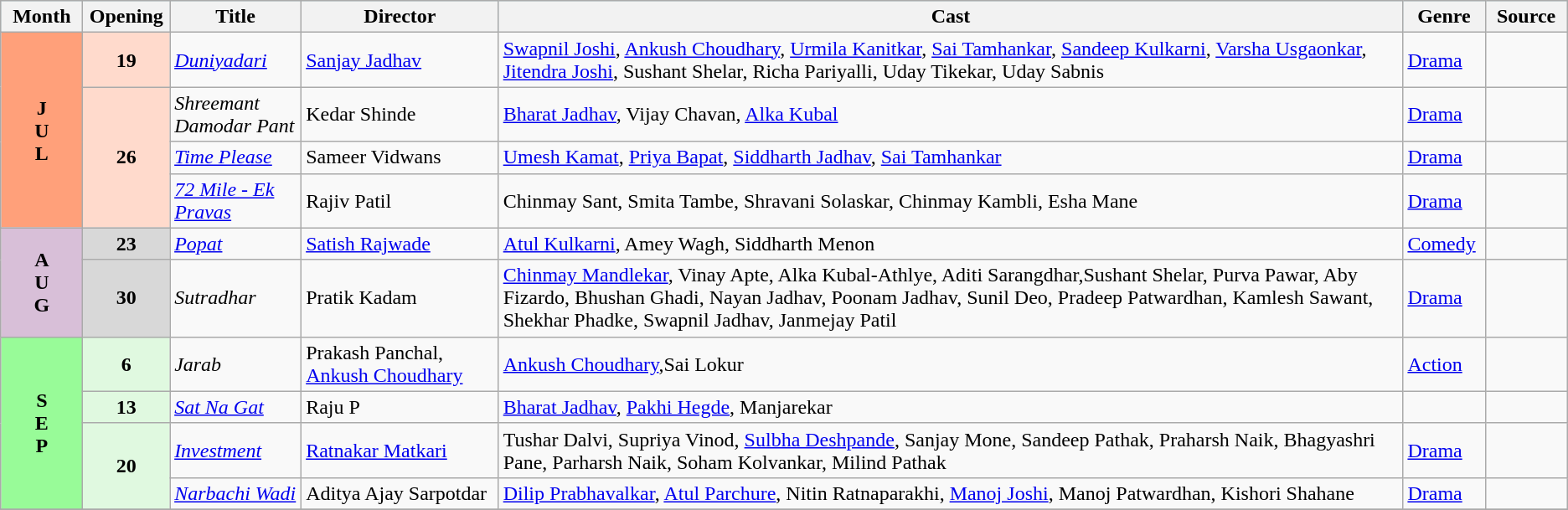<table class="wikitable">
<tr style="background:#b0e0e6; text-align:center;">
<th style="width:5%; colspan="2"><strong>Month</strong></th>
<th style="width:5%;"><strong>Opening</strong></th>
<th style="width:8%;"><strong>Title</strong></th>
<th style="width:12%;"><strong>Director</strong></th>
<th style="width:55%;"><strong>Cast</strong></th>
<th style="width:5%;"><strong>Genre</strong></th>
<th style="width:5%;"><strong>Source</strong></th>
</tr>
<tr>
<td rowspan="4" style="text-align:center; background:#ffa07a;"><strong>J<br>U<br>L</strong></td>
<td rowspan="1" style="text-align:center; background:#ffdacc;"><strong>19</strong></td>
<td><em><a href='#'>Duniyadari</a></em></td>
<td><a href='#'>Sanjay Jadhav</a></td>
<td><a href='#'>Swapnil Joshi</a>, <a href='#'>Ankush Choudhary</a>, <a href='#'>Urmila Kanitkar</a>, <a href='#'>Sai Tamhankar</a>, <a href='#'>Sandeep Kulkarni</a>, <a href='#'>Varsha Usgaonkar</a>, <a href='#'>Jitendra Joshi</a>, Sushant Shelar, Richa Pariyalli, Uday Tikekar, Uday Sabnis</td>
<td><a href='#'>Drama</a></td>
<td></td>
</tr>
<tr>
<td rowspan="3" style="text-align:center; background:#ffdacc;"><strong>26</strong></td>
<td><em>Shreemant Damodar Pant</em></td>
<td>Kedar Shinde</td>
<td><a href='#'>Bharat Jadhav</a>, Vijay Chavan, <a href='#'>Alka Kubal</a></td>
<td><a href='#'>Drama</a></td>
<td></td>
</tr>
<tr>
<td><em><a href='#'>Time Please</a></em></td>
<td>Sameer Vidwans</td>
<td><a href='#'>Umesh Kamat</a>, <a href='#'>Priya Bapat</a>, <a href='#'>Siddharth Jadhav</a>, <a href='#'>Sai Tamhankar</a></td>
<td><a href='#'>Drama</a></td>
<td></td>
</tr>
<tr>
<td><em><a href='#'>72 Mile - Ek Pravas</a></em></td>
<td>Rajiv Patil</td>
<td>Chinmay Sant, Smita Tambe, Shravani Solaskar, Chinmay Kambli, Esha Mane</td>
<td><a href='#'>Drama</a></td>
<td></td>
</tr>
<tr>
<td rowspan="2" style="text-align:center; background:thistle;"><strong>A<br>U<br>G</strong></td>
<td rowspan="1" style="text-align:center; background:#d8d8d8;"><strong>23</strong></td>
<td><em><a href='#'>Popat</a></em></td>
<td><a href='#'>Satish Rajwade</a></td>
<td><a href='#'>Atul Kulkarni</a>, Amey Wagh, Siddharth Menon</td>
<td><a href='#'>Comedy</a></td>
<td></td>
</tr>
<tr>
<td rowspan="1" style="text-align:center; background:#d8d8d8;"><strong>30</strong></td>
<td><em>Sutradhar</em></td>
<td>Pratik Kadam</td>
<td><a href='#'>Chinmay Mandlekar</a>, Vinay Apte, Alka Kubal-Athlye, Aditi Sarangdhar,Sushant Shelar, Purva Pawar, Aby Fizardo, Bhushan Ghadi, Nayan Jadhav, Poonam Jadhav, Sunil Deo, Pradeep Patwardhan, Kamlesh Sawant, Shekhar Phadke, Swapnil Jadhav, Janmejay Patil</td>
<td><a href='#'>Drama</a></td>
<td></td>
</tr>
<tr>
<td rowspan="4" style="text-align:center; background:#98fb98;"><strong>S<br>E<br>P</strong></td>
<td rowspan="1" style="text-align:center; background:#e0f9e0;"><strong>6</strong></td>
<td><em>Jarab</em></td>
<td>Prakash Panchal, <a href='#'>Ankush Choudhary</a></td>
<td><a href='#'>Ankush Choudhary</a>,Sai Lokur</td>
<td><a href='#'>Action</a></td>
<td></td>
</tr>
<tr>
<td rowspan="1" style="text-align:center; background:#e0f9e0;"><strong>13</strong></td>
<td><em><a href='#'>Sat Na Gat</a></em></td>
<td>Raju P</td>
<td><a href='#'>Bharat Jadhav</a>, <a href='#'>Pakhi Hegde</a>, Manjarekar</td>
<td></td>
<td></td>
</tr>
<tr>
<td rowspan="2" style="text-align:center; background:#e0f9e0;"><strong>20</strong></td>
<td><em><a href='#'>Investment</a></em></td>
<td><a href='#'>Ratnakar Matkari</a></td>
<td>Tushar Dalvi, Supriya Vinod, <a href='#'>Sulbha Deshpande</a>, Sanjay Mone, Sandeep Pathak, Praharsh Naik, Bhagyashri Pane, Parharsh Naik, Soham Kolvankar, Milind Pathak</td>
<td><a href='#'>Drama</a></td>
<td></td>
</tr>
<tr>
<td><em><a href='#'>Narbachi Wadi</a></em></td>
<td>Aditya Ajay Sarpotdar</td>
<td><a href='#'>Dilip Prabhavalkar</a>, <a href='#'>Atul Parchure</a>, Nitin Ratnaparakhi, <a href='#'>Manoj Joshi</a>, Manoj Patwardhan, Kishori Shahane</td>
<td><a href='#'>Drama</a></td>
<td></td>
</tr>
<tr>
</tr>
</table>
